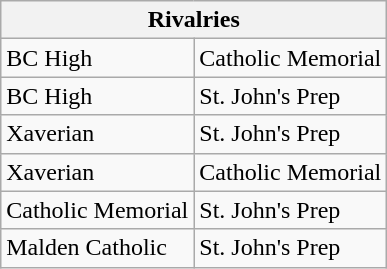<table class="wikitable">
<tr>
<th colspan="2">Rivalries</th>
</tr>
<tr>
<td>BC High</td>
<td>Catholic Memorial</td>
</tr>
<tr>
<td>BC High</td>
<td>St. John's Prep</td>
</tr>
<tr>
<td>Xaverian</td>
<td>St. John's Prep</td>
</tr>
<tr>
<td>Xaverian</td>
<td>Catholic Memorial</td>
</tr>
<tr>
<td>Catholic Memorial</td>
<td>St. John's Prep</td>
</tr>
<tr>
<td>Malden Catholic</td>
<td>St. John's Prep</td>
</tr>
</table>
